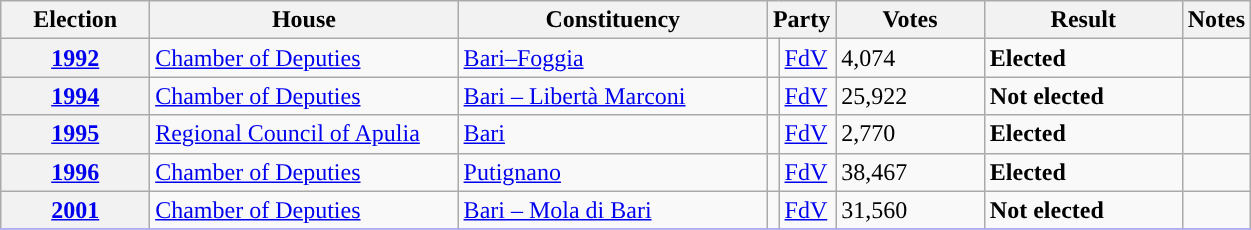<table class=wikitable style="width:66%; border:1px #AAAAFF solid">
<tr>
<th width=12%>Election</th>
<th width=25%>House</th>
<th width=25%>Constituency</th>
<th width=5% colspan="2">Party</th>
<th width=12%>Votes</th>
<th width=16%>Result</th>
<th width=7%>Notes</th>
</tr>
<tr>
<th><a href='#'>1992</a></th>
<td><a href='#'>Chamber of Deputies</a></td>
<td><a href='#'>Bari–Foggia</a></td>
<td></td>
<td><a href='#'>FdV</a></td>
<td>4,074</td>
<td> <strong>Elected</strong></td>
<td></td>
</tr>
<tr>
<th><a href='#'>1994</a></th>
<td><a href='#'>Chamber of Deputies</a></td>
<td><a href='#'>Bari – Libertà Marconi</a></td>
<td></td>
<td><a href='#'>FdV</a></td>
<td>25,922</td>
<td> <strong>Not elected</strong></td>
<td></td>
</tr>
<tr>
<th><a href='#'>1995</a></th>
<td><a href='#'>Regional Council of Apulia</a></td>
<td><a href='#'>Bari</a></td>
<td></td>
<td><a href='#'>FdV</a></td>
<td>2,770</td>
<td> <strong>Elected</strong></td>
<td></td>
</tr>
<tr>
<th><a href='#'>1996</a></th>
<td><a href='#'>Chamber of Deputies</a></td>
<td><a href='#'>Putignano</a></td>
<td></td>
<td><a href='#'>FdV</a></td>
<td>38,467</td>
<td> <strong>Elected</strong></td>
<td></td>
</tr>
<tr>
<th><a href='#'>2001</a></th>
<td><a href='#'>Chamber of Deputies</a></td>
<td><a href='#'>Bari – Mola di Bari</a></td>
<td></td>
<td><a href='#'>FdV</a></td>
<td>31,560</td>
<td> <strong>Not elected</strong></td>
<td></td>
</tr>
<tr>
</tr>
</table>
